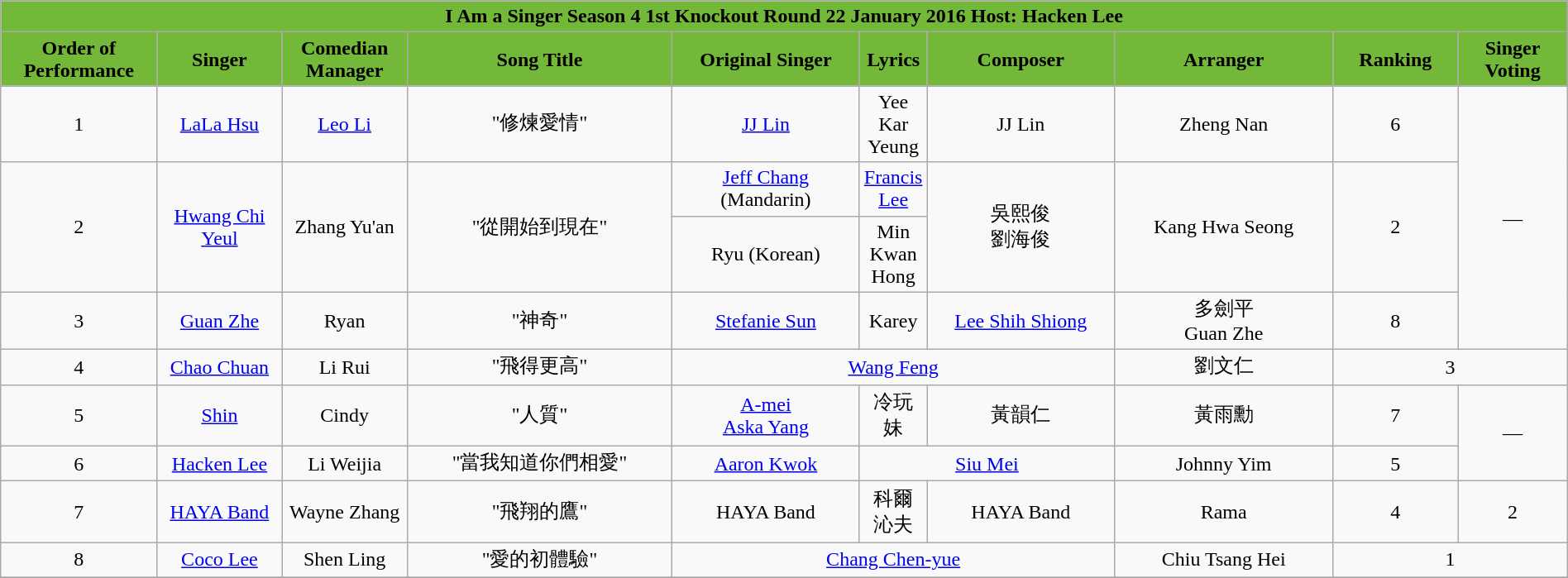<table class="wikitable sortable mw-collapsible" width="100%" style="text-align:center">
<tr align=center style="background:#73B839">
<td colspan="10"><div><strong>I Am a Singer Season 4 1st Knockout Round 22 January 2016 Host: Hacken Lee</strong></div></td>
</tr>
<tr align=center style="background:#73B839">
<td style="width:10%"><strong>Order of Performance</strong></td>
<td style="width:8%"><strong>Singer</strong></td>
<td style="width:8%"><strong>Comedian Manager</strong></td>
<td style="width:17%"><strong>Song Title</strong></td>
<td style="width:12%"><strong>Original Singer</strong></td>
<td style=width:10%"><strong>Lyrics</strong></td>
<td style="width:12%"><strong>Composer</strong></td>
<td style="width:14%"><strong>Arranger</strong></td>
<td style="width:8%"><strong>Ranking</strong></td>
<td style="width:7%"><strong>Singer Voting</strong></td>
</tr>
<tr>
<td>1</td>
<td><a href='#'>LaLa Hsu</a></td>
<td><a href='#'>Leo Li</a></td>
<td>"修煉愛情"</td>
<td><a href='#'>JJ Lin</a></td>
<td>Yee Kar Yeung</td>
<td>JJ Lin</td>
<td>Zheng Nan</td>
<td>6</td>
<td rowspan=4>—</td>
</tr>
<tr>
<td rowspan=2>2</td>
<td rowspan=2><a href='#'>Hwang Chi Yeul</a></td>
<td rowspan="2">Zhang Yu'an</td>
<td rowspan="2">"從開始到現在"</td>
<td><a href='#'>Jeff Chang</a> (Mandarin)</td>
<td><a href='#'>Francis Lee</a></td>
<td rowspan=2>吳熙俊<br>劉海俊</td>
<td rowspan=2>Kang Hwa Seong</td>
<td rowspan="2">2</td>
</tr>
<tr>
<td>Ryu (Korean)</td>
<td>Min Kwan Hong</td>
</tr>
<tr>
<td>3</td>
<td><a href='#'>Guan Zhe</a></td>
<td>Ryan</td>
<td>"神奇"</td>
<td><a href='#'>Stefanie Sun</a></td>
<td>Karey</td>
<td><a href='#'>Lee Shih Shiong</a></td>
<td>多劍平<br>Guan Zhe</td>
<td>8</td>
</tr>
<tr>
<td>4</td>
<td><a href='#'>Chao Chuan</a></td>
<td>Li Rui</td>
<td>"飛得更高"</td>
<td colspan=3><a href='#'>Wang Feng</a></td>
<td>劉文仁</td>
<td colspan=2>3</td>
</tr>
<tr>
<td>5</td>
<td><a href='#'>Shin</a></td>
<td>Cindy</td>
<td>"人質"</td>
<td><a href='#'>A-mei</a><br><a href='#'>Aska Yang</a></td>
<td>冷玩妹</td>
<td>黃韻仁</td>
<td>黃雨勳</td>
<td>7</td>
<td rowspan=2>—</td>
</tr>
<tr>
<td>6</td>
<td><a href='#'>Hacken Lee</a></td>
<td>Li Weijia</td>
<td>"當我知道你們相愛"</td>
<td><a href='#'>Aaron Kwok</a></td>
<td colspan="2"><a href='#'>Siu Mei</a></td>
<td>Johnny Yim</td>
<td>5</td>
</tr>
<tr>
<td>7</td>
<td><a href='#'>HAYA Band</a></td>
<td>Wayne Zhang</td>
<td>"飛翔的鷹"</td>
<td>HAYA Band</td>
<td>科爾沁夫</td>
<td>HAYA Band</td>
<td>Rama</td>
<td>4</td>
<td>2</td>
</tr>
<tr>
<td>8</td>
<td><a href='#'>Coco Lee</a></td>
<td>Shen Ling</td>
<td>"愛的初體驗"</td>
<td colspan="3"><a href='#'>Chang Chen-yue</a></td>
<td>Chiu Tsang Hei</td>
<td colspan="2">1</td>
</tr>
<tr>
</tr>
</table>
